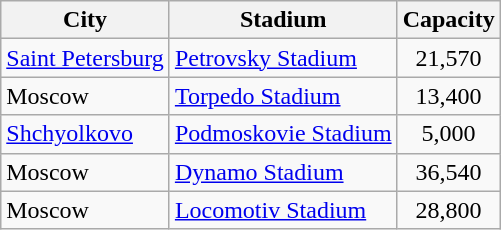<table class="wikitable">
<tr>
<th>City</th>
<th>Stadium</th>
<th>Capacity</th>
</tr>
<tr>
<td><a href='#'>Saint Petersburg</a></td>
<td><a href='#'>Petrovsky Stadium</a></td>
<td align=center>21,570</td>
</tr>
<tr>
<td>Moscow</td>
<td><a href='#'>Torpedo Stadium</a></td>
<td align=center>13,400</td>
</tr>
<tr>
<td><a href='#'>Shchyolkovo</a></td>
<td><a href='#'>Podmoskovie Stadium</a></td>
<td align=center>5,000</td>
</tr>
<tr>
<td>Moscow</td>
<td><a href='#'>Dynamo Stadium</a></td>
<td align=center>36,540</td>
</tr>
<tr>
<td>Moscow</td>
<td><a href='#'>Locomotiv Stadium</a></td>
<td align=center>28,800</td>
</tr>
</table>
